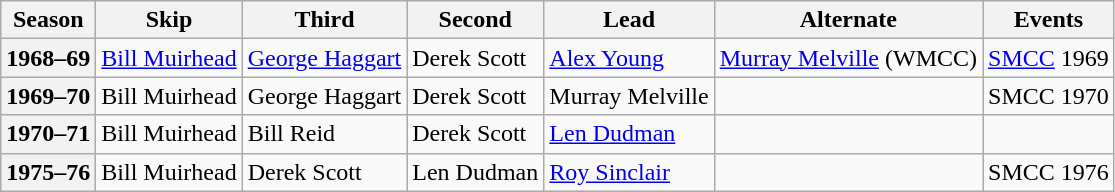<table class="wikitable">
<tr>
<th scope="col">Season</th>
<th scope="col">Skip</th>
<th scope="col">Third</th>
<th scope="col">Second</th>
<th scope="col">Lead</th>
<th scope="col">Alternate</th>
<th scope="col">Events</th>
</tr>
<tr>
<th scope="row">1968–69</th>
<td><a href='#'>Bill Muirhead</a></td>
<td><a href='#'>George Haggart</a></td>
<td>Derek Scott</td>
<td><a href='#'>Alex Young</a></td>
<td><a href='#'>Murray Melville</a> (WMCC)</td>
<td><a href='#'>SMCC</a> 1969 <br> </td>
</tr>
<tr>
<th scope="row">1969–70</th>
<td>Bill Muirhead</td>
<td>George Haggart</td>
<td>Derek Scott</td>
<td>Murray Melville</td>
<td></td>
<td>SMCC 1970 <br> </td>
</tr>
<tr>
<th scope="row">1970–71</th>
<td>Bill Muirhead</td>
<td>Bill Reid</td>
<td>Derek Scott</td>
<td><a href='#'>Len Dudman</a></td>
<td></td>
<td></td>
</tr>
<tr>
<th scope="row">1975–76</th>
<td>Bill Muirhead</td>
<td>Derek Scott</td>
<td>Len Dudman</td>
<td><a href='#'>Roy Sinclair</a></td>
<td></td>
<td>SMCC 1976 <br> </td>
</tr>
</table>
